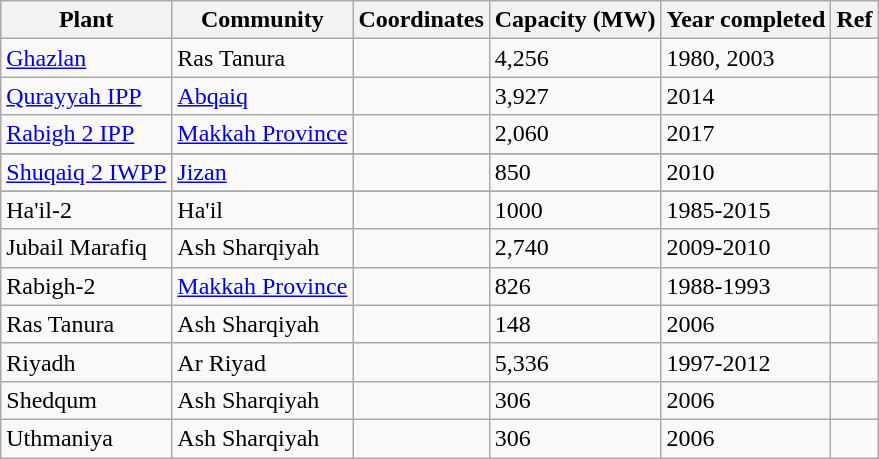<table class="wikitable sortable">
<tr>
<th>Plant</th>
<th>Community</th>
<th>Coordinates</th>
<th>Capacity (MW)</th>
<th>Year completed</th>
<th>Ref</th>
</tr>
<tr>
<td><a href='#'>Ghazlan</a></td>
<td>Ras Tanura</td>
<td></td>
<td>4,256</td>
<td>1980, 2003</td>
<td></td>
</tr>
<tr>
<td><a href='#'>Qurayyah IPP</a></td>
<td><a href='#'>Abqaiq</a></td>
<td></td>
<td>3,927</td>
<td>2014</td>
<td></td>
</tr>
<tr>
<td><a href='#'>Rabigh 2 IPP</a></td>
<td><a href='#'>Makkah Province</a></td>
<td></td>
<td>2,060</td>
<td>2017</td>
<td></td>
</tr>
<tr>
</tr>
<tr>
<td><a href='#'>Shuqaiq 2 IWPP</a></td>
<td><a href='#'>Jizan</a></td>
<td></td>
<td>850</td>
<td>2010</td>
<td></td>
</tr>
<tr>
</tr>
<tr>
<td>Ha'il-2</td>
<td>Ha'il</td>
<td></td>
<td>1000</td>
<td>1985-2015</td>
<td></td>
</tr>
<tr>
<td>Jubail Marafiq</td>
<td>Ash Sharqiyah</td>
<td></td>
<td>2,740</td>
<td>2009-2010</td>
<td></td>
</tr>
<tr>
<td>Rabigh-2</td>
<td><a href='#'>Makkah Province</a></td>
<td></td>
<td>826</td>
<td>1988-1993</td>
<td></td>
</tr>
<tr>
<td>Ras Tanura</td>
<td>Ash Sharqiyah</td>
<td></td>
<td>148</td>
<td>2006</td>
<td></td>
</tr>
<tr>
<td>Riyadh</td>
<td>Ar Riyad</td>
<td></td>
<td>5,336</td>
<td>1997-2012</td>
<td></td>
</tr>
<tr>
<td>Shedqum</td>
<td>Ash Sharqiyah</td>
<td></td>
<td>306</td>
<td>2006</td>
<td></td>
</tr>
<tr>
<td>Uthmaniya</td>
<td>Ash Sharqiyah</td>
<td></td>
<td>306</td>
<td>2006</td>
<td></td>
</tr>
</table>
